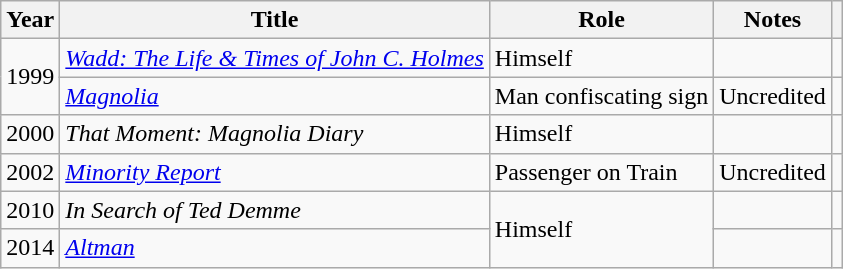<table class="wikitable">
<tr>
<th>Year</th>
<th>Title</th>
<th>Role</th>
<th>Notes</th>
<th></th>
</tr>
<tr>
<td rowspan="2">1999</td>
<td><em><a href='#'>Wadd: The Life & Times of John C. Holmes</a></em></td>
<td>Himself</td>
<td></td>
<td></td>
</tr>
<tr>
<td><em><a href='#'>Magnolia</a></em></td>
<td>Man confiscating sign</td>
<td>Uncredited</td>
<td></td>
</tr>
<tr>
<td>2000</td>
<td><em>That Moment: Magnolia Diary</em></td>
<td>Himself</td>
<td></td>
<td></td>
</tr>
<tr>
<td>2002</td>
<td><em><a href='#'>Minority Report</a></em></td>
<td>Passenger on Train</td>
<td>Uncredited</td>
<td></td>
</tr>
<tr>
<td>2010</td>
<td><em>In Search of Ted Demme</em></td>
<td rowspan="2">Himself</td>
<td></td>
<td></td>
</tr>
<tr>
<td>2014</td>
<td><em><a href='#'>Altman</a></em></td>
<td></td>
<td></td>
</tr>
</table>
